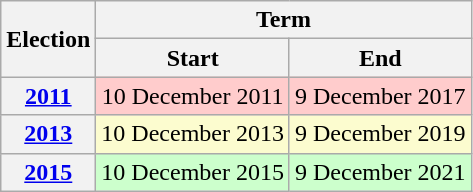<table class="wikitable" style="text-align:center">
<tr>
<th rowspan=2>Election</th>
<th colspan=2>Term</th>
</tr>
<tr>
<th>Start</th>
<th>End</th>
</tr>
<tr>
<th><a href='#'>2011</a></th>
<td bgcolor=#fcc>10 December 2011</td>
<td bgcolor=#fcc>9 December 2017</td>
</tr>
<tr>
<th><a href='#'>2013</a></th>
<td bgcolor=#fcfccf>10 December 2013</td>
<td bgcolor=#fcfccf>9 December 2019</td>
</tr>
<tr>
<th><a href='#'>2015</a></th>
<td bgcolor=#cfc>10 December 2015</td>
<td bgcolor=#cfc>9 December 2021</td>
</tr>
</table>
